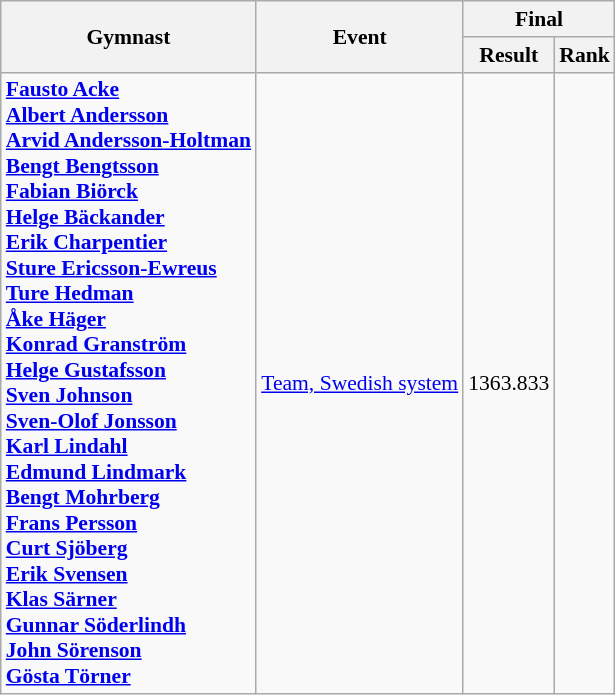<table class=wikitable style="font-size:90%">
<tr>
<th rowspan=2>Gymnast</th>
<th rowspan=2>Event</th>
<th colspan=2>Final</th>
</tr>
<tr>
<th>Result</th>
<th>Rank</th>
</tr>
<tr>
<td><strong><a href='#'>Fausto Acke</a> <br> <a href='#'>Albert Andersson</a> <br> <a href='#'>Arvid Andersson-Holtman</a> <br> <a href='#'>Bengt Bengtsson</a> <br> <a href='#'>Fabian Biörck</a> <br> <a href='#'>Helge Bäckander</a> <br> <a href='#'>Erik Charpentier</a> <br> <a href='#'>Sture Ericsson-Ewreus</a> <br> <a href='#'>Ture Hedman</a> <br> <a href='#'>Åke Häger</a> <br> <a href='#'>Konrad Granström</a> <br> <a href='#'>Helge Gustafsson</a> <br> <a href='#'>Sven Johnson</a> <br> <a href='#'>Sven-Olof Jonsson</a> <br> <a href='#'>Karl Lindahl</a> <br> <a href='#'>Edmund Lindmark</a> <br> <a href='#'>Bengt Mohrberg</a> <br> <a href='#'>Frans Persson</a> <br> <a href='#'>Curt Sjöberg</a> <br> <a href='#'>Erik Svensen</a> <br> <a href='#'>Klas Särner</a> <br> <a href='#'>Gunnar Söderlindh</a> <br> <a href='#'>John Sörenson</a> <br> <a href='#'>Gösta Törner</a></strong></td>
<td><a href='#'>Team, Swedish system</a></td>
<td align=center>1363.833</td>
<td align=center></td>
</tr>
</table>
